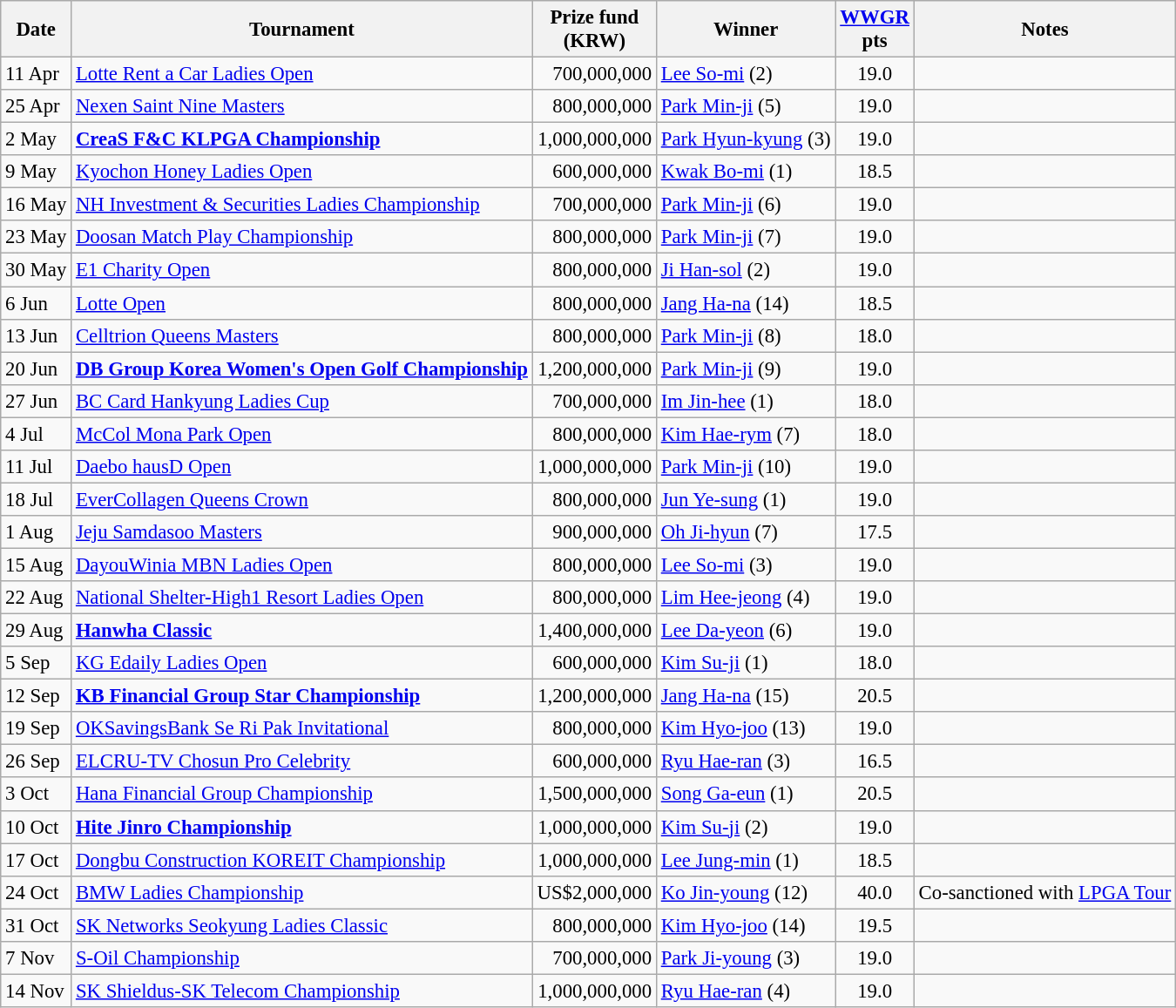<table class="wikitable sortable" style="font-size:95%;">
<tr>
<th>Date</th>
<th>Tournament</th>
<th>Prize fund<br>(KRW)</th>
<th>Winner</th>
<th><a href='#'>WWGR</a><br>pts</th>
<th>Notes</th>
</tr>
<tr>
<td>11 Apr</td>
<td><a href='#'>Lotte Rent a Car Ladies Open</a></td>
<td align=right>700,000,000</td>
<td> <a href='#'>Lee So-mi</a> (2)</td>
<td align=center>19.0</td>
<td></td>
</tr>
<tr>
<td>25 Apr</td>
<td><a href='#'>Nexen Saint Nine Masters</a></td>
<td align=right>800,000,000</td>
<td> <a href='#'>Park Min-ji</a> (5)</td>
<td align=center>19.0</td>
<td></td>
</tr>
<tr>
<td>2 May</td>
<td><strong><a href='#'>CreaS F&C KLPGA Championship</a></strong></td>
<td align=right>1,000,000,000</td>
<td> <a href='#'>Park Hyun-kyung</a> (3)</td>
<td align=center>19.0</td>
<td></td>
</tr>
<tr>
<td>9 May</td>
<td><a href='#'>Kyochon Honey Ladies Open</a></td>
<td align=right>600,000,000</td>
<td> <a href='#'>Kwak Bo-mi</a> (1)</td>
<td align=center>18.5</td>
<td></td>
</tr>
<tr>
<td>16 May</td>
<td><a href='#'>NH Investment & Securities Ladies Championship</a></td>
<td align=right>700,000,000</td>
<td> <a href='#'>Park Min-ji</a> (6)</td>
<td align=center>19.0</td>
<td></td>
</tr>
<tr>
<td>23 May</td>
<td><a href='#'>Doosan Match Play Championship</a></td>
<td align=right>800,000,000</td>
<td> <a href='#'>Park Min-ji</a> (7)</td>
<td align=center>19.0</td>
<td></td>
</tr>
<tr>
<td>30 May</td>
<td><a href='#'>E1 Charity Open</a></td>
<td align=right>800,000,000</td>
<td> <a href='#'>Ji Han-sol</a> (2)</td>
<td align=center>19.0</td>
<td></td>
</tr>
<tr>
<td>6 Jun</td>
<td><a href='#'>Lotte Open</a></td>
<td align=right>800,000,000</td>
<td> <a href='#'>Jang Ha-na</a> (14)</td>
<td align=center>18.5</td>
<td></td>
</tr>
<tr>
<td>13 Jun</td>
<td><a href='#'>Celltrion Queens Masters</a></td>
<td align=right>800,000,000</td>
<td> <a href='#'>Park Min-ji</a> (8)</td>
<td align=center>18.0</td>
<td></td>
</tr>
<tr>
<td>20 Jun</td>
<td><strong><a href='#'>DB Group Korea Women's Open Golf Championship</a></strong></td>
<td align=right>1,200,000,000</td>
<td> <a href='#'>Park Min-ji</a> (9)</td>
<td align=center>19.0</td>
<td></td>
</tr>
<tr>
<td>27 Jun</td>
<td><a href='#'>BC Card Hankyung Ladies Cup</a></td>
<td align=right>700,000,000</td>
<td> <a href='#'>Im Jin-hee</a> (1)</td>
<td align=center>18.0</td>
<td></td>
</tr>
<tr>
<td>4 Jul</td>
<td><a href='#'>McCol Mona Park Open</a></td>
<td align=right>800,000,000</td>
<td> <a href='#'>Kim Hae-rym</a> (7)</td>
<td align=center>18.0</td>
<td></td>
</tr>
<tr>
<td>11 Jul</td>
<td><a href='#'>Daebo hausD Open</a></td>
<td align=right>1,000,000,000</td>
<td> <a href='#'>Park Min-ji</a> (10)</td>
<td align=center>19.0</td>
<td></td>
</tr>
<tr>
<td>18 Jul</td>
<td><a href='#'>EverCollagen Queens Crown</a></td>
<td align=right>800,000,000</td>
<td> <a href='#'>Jun Ye-sung</a> (1)</td>
<td align=center>19.0</td>
<td></td>
</tr>
<tr>
<td>1 Aug</td>
<td><a href='#'>Jeju Samdasoo Masters</a></td>
<td align=right>900,000,000</td>
<td> <a href='#'>Oh Ji-hyun</a> (7)</td>
<td align=center>17.5</td>
<td></td>
</tr>
<tr>
<td>15 Aug</td>
<td><a href='#'>DayouWinia MBN Ladies Open</a></td>
<td align=right>800,000,000</td>
<td> <a href='#'>Lee So-mi</a> (3)</td>
<td align=center>19.0</td>
<td></td>
</tr>
<tr>
<td>22 Aug</td>
<td><a href='#'>National Shelter-High1 Resort Ladies Open</a></td>
<td align=right>800,000,000</td>
<td> <a href='#'>Lim Hee-jeong</a> (4)</td>
<td align=center>19.0</td>
<td></td>
</tr>
<tr>
<td>29 Aug</td>
<td><strong><a href='#'>Hanwha Classic</a></strong></td>
<td align=right>1,400,000,000</td>
<td> <a href='#'>Lee Da-yeon</a> (6)</td>
<td align=center>19.0</td>
<td></td>
</tr>
<tr>
<td>5 Sep</td>
<td><a href='#'>KG Edaily Ladies Open</a></td>
<td align=right>600,000,000</td>
<td> <a href='#'>Kim Su-ji</a> (1)</td>
<td align=center>18.0</td>
<td></td>
</tr>
<tr>
<td>12 Sep</td>
<td><strong><a href='#'>KB Financial Group Star Championship</a></strong></td>
<td align=right>1,200,000,000</td>
<td> <a href='#'>Jang Ha-na</a> (15)</td>
<td align=center>20.5</td>
<td></td>
</tr>
<tr>
<td>19 Sep</td>
<td><a href='#'>OKSavingsBank Se Ri Pak Invitational</a></td>
<td align=right>800,000,000</td>
<td> <a href='#'>Kim Hyo-joo</a> (13)</td>
<td align=center>19.0</td>
<td></td>
</tr>
<tr>
<td>26 Sep</td>
<td><a href='#'>ELCRU-TV Chosun Pro Celebrity</a></td>
<td align=right>600,000,000</td>
<td> <a href='#'>Ryu Hae-ran</a> (3)</td>
<td align=center>16.5</td>
<td></td>
</tr>
<tr>
<td>3 Oct</td>
<td><a href='#'>Hana Financial Group Championship</a></td>
<td align=right>1,500,000,000</td>
<td> <a href='#'>Song Ga-eun</a> (1)</td>
<td align=center>20.5</td>
<td></td>
</tr>
<tr>
<td>10 Oct</td>
<td><strong><a href='#'>Hite Jinro Championship</a></strong></td>
<td align=right>1,000,000,000</td>
<td> <a href='#'>Kim Su-ji</a> (2)</td>
<td align=center>19.0</td>
<td></td>
</tr>
<tr>
<td>17 Oct</td>
<td><a href='#'>Dongbu Construction KOREIT Championship</a></td>
<td align=right>1,000,000,000</td>
<td> <a href='#'>Lee Jung-min</a> (1)</td>
<td align=center>18.5</td>
<td></td>
</tr>
<tr>
<td>24 Oct</td>
<td><a href='#'>BMW Ladies Championship</a></td>
<td align=right>US$2,000,000</td>
<td> <a href='#'>Ko Jin-young</a> (12)</td>
<td align=center>40.0</td>
<td>Co-sanctioned with <a href='#'>LPGA Tour</a></td>
</tr>
<tr>
<td>31 Oct</td>
<td><a href='#'>SK Networks Seokyung Ladies Classic</a></td>
<td align=right>800,000,000</td>
<td> <a href='#'>Kim Hyo-joo</a> (14)</td>
<td align=center>19.5</td>
<td></td>
</tr>
<tr>
<td>7 Nov</td>
<td><a href='#'>S-Oil Championship</a></td>
<td align=right>700,000,000</td>
<td> <a href='#'>Park Ji-young</a> (3)</td>
<td align=center>19.0</td>
<td></td>
</tr>
<tr>
<td>14 Nov</td>
<td><a href='#'>SK Shieldus-SK Telecom Championship</a></td>
<td align=right>1,000,000,000</td>
<td> <a href='#'>Ryu Hae-ran</a> (4)</td>
<td align=center>19.0</td>
<td></td>
</tr>
</table>
